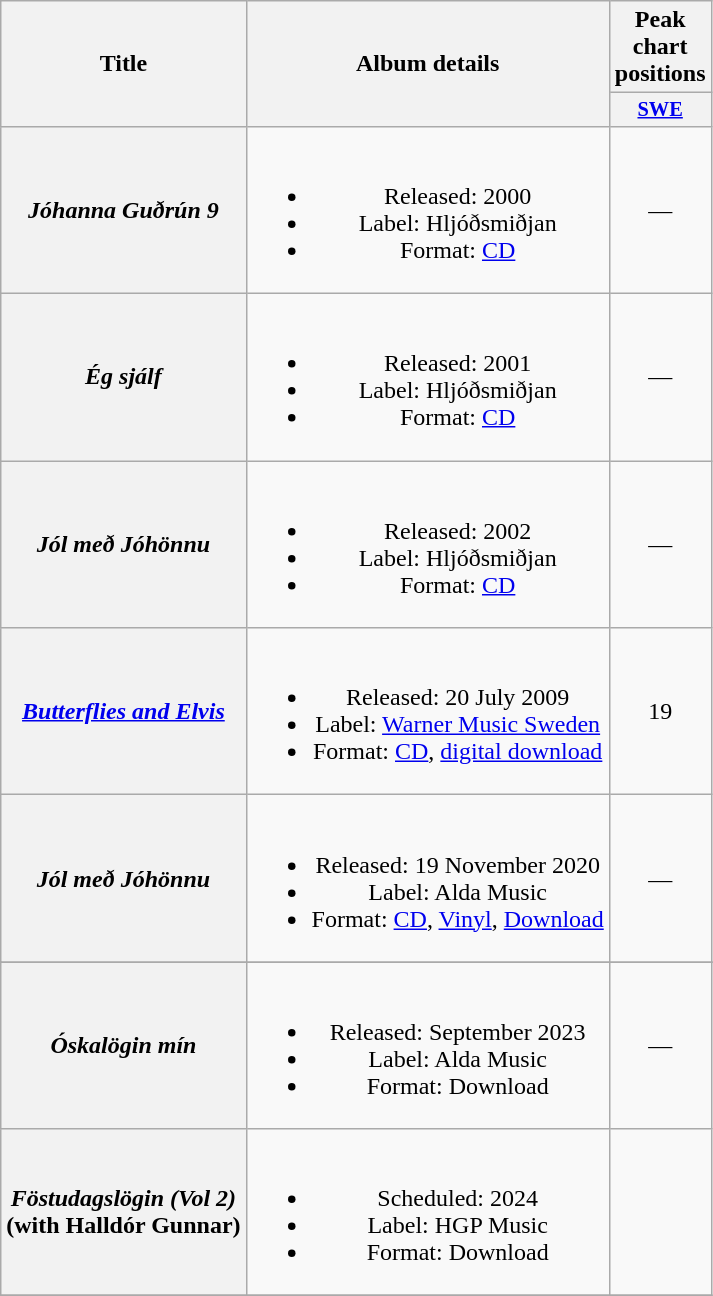<table class="wikitable plainrowheaders" style="text-align:center;">
<tr>
<th scope="col" rowspan="2">Title</th>
<th scope="col" rowspan="2">Album details</th>
<th scope="col" colspan="1">Peak chart positions</th>
</tr>
<tr>
<th scope="col" style="width:3em;font-size:85%;"><a href='#'>SWE</a><br></th>
</tr>
<tr>
<th scope="row"><em>Jóhanna Guðrún 9</em></th>
<td><br><ul><li>Released: 2000</li><li>Label: Hljóðsmiðjan</li><li>Format: <a href='#'>CD</a></li></ul></td>
<td>—</td>
</tr>
<tr>
<th scope="row"><em>Ég sjálf</em></th>
<td><br><ul><li>Released: 2001</li><li>Label: Hljóðsmiðjan</li><li>Format: <a href='#'>CD</a></li></ul></td>
<td>—</td>
</tr>
<tr>
<th scope="row"><em>Jól með Jóhönnu</em></th>
<td><br><ul><li>Released: 2002</li><li>Label: Hljóðsmiðjan</li><li>Format: <a href='#'>CD</a></li></ul></td>
<td>—</td>
</tr>
<tr>
<th scope="row"><em><a href='#'>Butterflies and Elvis</a></em></th>
<td><br><ul><li>Released: 20 July 2009</li><li>Label: <a href='#'>Warner Music Sweden</a></li><li>Format: <a href='#'>CD</a>, <a href='#'>digital download</a></li></ul></td>
<td>19</td>
</tr>
<tr>
<th scope="row"><em>Jól með Jóhönnu</em></th>
<td><br><ul><li>Released: 19 November 2020 </li><li>Label: Alda Music</li><li>Format: <a href='#'>CD</a>, <a href='#'>Vinyl</a>, <a href='#'>Download</a></li></ul></td>
<td>—</td>
</tr>
<tr>
</tr>
<tr>
<th scope="row"><em>Óskalögin mín</em></th>
<td><br><ul><li>Released: September 2023</li><li>Label: Alda Music</li><li>Format: Download</li></ul></td>
<td>—</td>
</tr>
<tr>
<th scope="row"><em>Föstudagslögin (Vol 2)</em> <br> (with Halldór Gunnar)</th>
<td><br><ul><li>Scheduled: 2024</li><li>Label: HGP Music</li><li>Format: Download</li></ul></td>
<td></td>
</tr>
<tr>
</tr>
</table>
